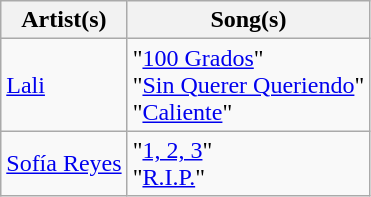<table class="wikitable plainrowheaders">
<tr>
<th scope="col">Artist(s)</th>
<th scope="col">Song(s)</th>
</tr>
<tr>
<td scope="row"><a href='#'>Lali</a></td>
<td>"<a href='#'>100 Grados</a>"<br>"<a href='#'>Sin Querer Queriendo</a>"<br>"<a href='#'>Caliente</a>"</td>
</tr>
<tr>
<td scope="row"><a href='#'>Sofía Reyes</a></td>
<td>"<a href='#'>1, 2, 3</a>"<br>"<a href='#'>R.I.P.</a>"</td>
</tr>
</table>
